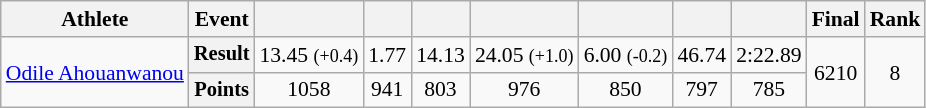<table class=wikitable style=font-size:90%>
<tr>
<th>Athlete</th>
<th>Event</th>
<th></th>
<th></th>
<th></th>
<th></th>
<th></th>
<th></th>
<th></th>
<th>Final</th>
<th>Rank</th>
</tr>
<tr align=center>
<td rowspan=2 style=text-align:left><a href='#'>Odile Ahouanwanou</a></td>
<th style=font-size:95%>Result</th>
<td>13.45 <small>(+0.4)</small></td>
<td>1.77 </td>
<td>14.13</td>
<td>24.05 <small>(+1.0)</small></td>
<td>6.00  <small>(-0.2)</small></td>
<td>46.74 </td>
<td>2:22.89 </td>
<td rowspan=2>6210 </td>
<td rowspan=2>8</td>
</tr>
<tr align=center>
<th style=font-size:95%>Points</th>
<td>1058</td>
<td>941</td>
<td>803</td>
<td>976</td>
<td>850</td>
<td>797</td>
<td>785</td>
</tr>
</table>
